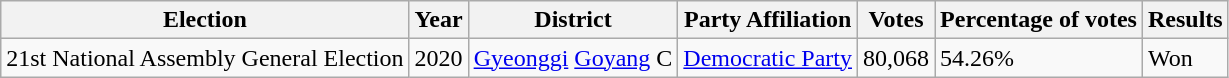<table class="wikitable">
<tr>
<th>Election</th>
<th>Year</th>
<th>District</th>
<th>Party Affiliation</th>
<th>Votes</th>
<th>Percentage of votes</th>
<th>Results</th>
</tr>
<tr>
<td>21st National Assembly General Election</td>
<td>2020</td>
<td><a href='#'>Gyeonggi</a> <a href='#'>Goyang</a> C</td>
<td><a href='#'>Democratic Party</a></td>
<td>80,068</td>
<td>54.26%</td>
<td>Won</td>
</tr>
</table>
